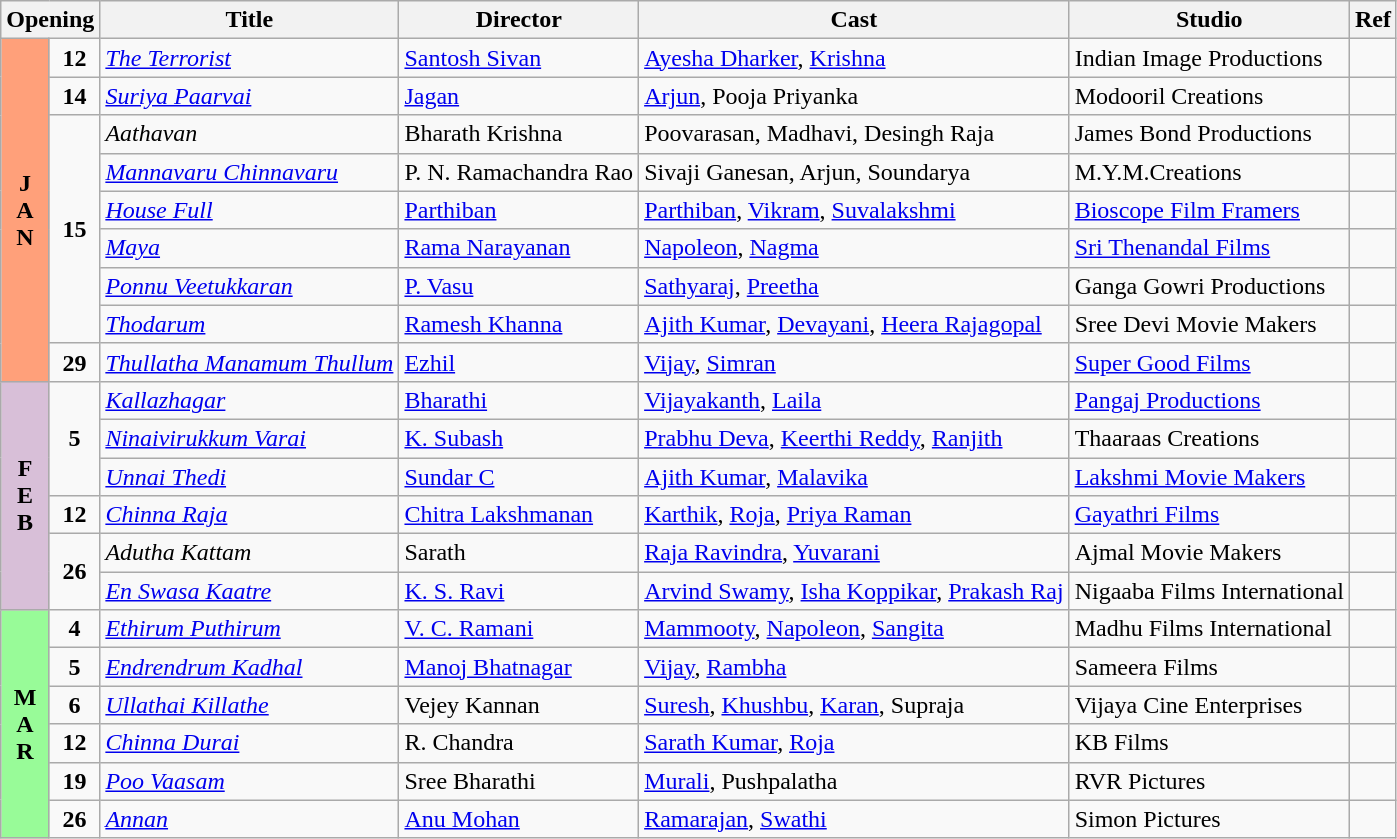<table class="wikitable">
<tr>
<th colspan="2">Opening</th>
<th>Title</th>
<th>Director</th>
<th>Cast</th>
<th>Studio</th>
<th>Ref</th>
</tr>
<tr -- January!="???">
<td rowspan="9" valign="center" align="center" style="background:#FFA07A; textcolor:#000;"><strong>J<br>A<br>N</strong></td>
<td rowspan="1" align="center"><strong>12</strong></td>
<td><em><a href='#'>The Terrorist</a></em></td>
<td><a href='#'>Santosh Sivan</a></td>
<td><a href='#'>Ayesha Dharker</a>, <a href='#'>Krishna</a></td>
<td>Indian Image Productions</td>
<td></td>
</tr>
<tr -->
<td rowspan="1" align="center"><strong>14</strong></td>
<td><em><a href='#'>Suriya Paarvai</a></em></td>
<td><a href='#'>Jagan</a></td>
<td><a href='#'>Arjun</a>, Pooja Priyanka</td>
<td>Modooril Creations</td>
<td></td>
</tr>
<tr -->
<td rowspan="6" align="center"><strong>15</strong></td>
<td><em>Aathavan</em></td>
<td>Bharath Krishna</td>
<td>Poovarasan, Madhavi, Desingh Raja</td>
<td>James Bond Productions</td>
<td></td>
</tr>
<tr>
<td><em><a href='#'>Mannavaru Chinnavaru</a></em></td>
<td>P. N. Ramachandra Rao</td>
<td>Sivaji Ganesan, Arjun, Soundarya</td>
<td>M.Y.M.Creations</td>
<td></td>
</tr>
<tr>
<td><em><a href='#'>House Full</a></em></td>
<td><a href='#'>Parthiban</a></td>
<td><a href='#'>Parthiban</a>, <a href='#'>Vikram</a>, <a href='#'>Suvalakshmi</a></td>
<td><a href='#'>Bioscope Film Framers</a></td>
<td></td>
</tr>
<tr -->
<td><em><a href='#'>Maya</a></em></td>
<td><a href='#'>Rama Narayanan</a></td>
<td><a href='#'>Napoleon</a>, <a href='#'>Nagma</a></td>
<td><a href='#'>Sri Thenandal Films</a></td>
<td></td>
</tr>
<tr -->
<td><em><a href='#'>Ponnu Veetukkaran</a></em></td>
<td><a href='#'>P. Vasu</a></td>
<td><a href='#'>Sathyaraj</a>, <a href='#'>Preetha</a></td>
<td>Ganga Gowri Productions</td>
<td></td>
</tr>
<tr -->
<td><em><a href='#'>Thodarum</a></em></td>
<td><a href='#'>Ramesh Khanna</a></td>
<td><a href='#'>Ajith Kumar</a>, <a href='#'>Devayani</a>, <a href='#'>Heera Rajagopal</a></td>
<td>Sree Devi Movie Makers</td>
<td></td>
</tr>
<tr -->
<td rowspan="1" align="center"><strong>29</strong></td>
<td><em><a href='#'>Thullatha Manamum Thullum</a></em></td>
<td><a href='#'>Ezhil</a></td>
<td><a href='#'>Vijay</a>, <a href='#'>Simran</a></td>
<td><a href='#'>Super Good Films</a></td>
<td></td>
</tr>
<tr --   February!="???">
<td rowspan="6" valign="center" align="center" style="background:#D8BFD8; textcolor:#000;"><strong>F<br>E<br>B</strong></td>
<td rowspan="3" align="center"><strong>5</strong></td>
<td><em><a href='#'>Kallazhagar</a></em></td>
<td><a href='#'>Bharathi</a></td>
<td><a href='#'>Vijayakanth</a>, <a href='#'>Laila</a></td>
<td><a href='#'>Pangaj Productions</a></td>
<td></td>
</tr>
<tr -->
<td><em><a href='#'>Ninaivirukkum Varai</a></em></td>
<td><a href='#'>K. Subash</a></td>
<td><a href='#'>Prabhu Deva</a>, <a href='#'>Keerthi Reddy</a>, <a href='#'>Ranjith</a></td>
<td>Thaaraas Creations</td>
<td></td>
</tr>
<tr -->
<td><em><a href='#'>Unnai Thedi</a></em></td>
<td><a href='#'>Sundar C</a></td>
<td><a href='#'>Ajith Kumar</a>, <a href='#'>Malavika</a></td>
<td><a href='#'>Lakshmi Movie Makers</a></td>
<td></td>
</tr>
<tr -->
<td rowspan="1" align="center"><strong>12</strong></td>
<td><em><a href='#'>Chinna Raja</a></em></td>
<td><a href='#'>Chitra Lakshmanan</a></td>
<td><a href='#'>Karthik</a>, <a href='#'>Roja</a>, <a href='#'>Priya Raman</a></td>
<td><a href='#'>Gayathri Films</a></td>
<td></td>
</tr>
<tr -->
<td rowspan="2" align="center"><strong>26</strong></td>
<td><em>Adutha Kattam</em></td>
<td>Sarath</td>
<td><a href='#'>Raja Ravindra</a>, <a href='#'>Yuvarani</a></td>
<td>Ajmal Movie Makers</td>
<td></td>
</tr>
<tr -->
<td><em><a href='#'>En Swasa Kaatre</a></em></td>
<td><a href='#'>K. S. Ravi</a></td>
<td><a href='#'>Arvind Swamy</a>, <a href='#'>Isha Koppikar</a>, <a href='#'>Prakash Raj</a></td>
<td>Nigaaba Films International</td>
<td></td>
</tr>
<tr --   March="???">
<td rowspan="6" valign="center" align="center" style="background:#98FB98; textcolor:#000;"><strong>M<br>A<br>R</strong></td>
<td rowspan="1" align="center"><strong>4</strong></td>
<td><em><a href='#'>Ethirum Puthirum</a></em></td>
<td><a href='#'>V. C. Ramani</a></td>
<td><a href='#'>Mammooty</a>, <a href='#'>Napoleon</a>, <a href='#'>Sangita</a></td>
<td>Madhu Films International</td>
<td></td>
</tr>
<tr -->
<td rowspan="1" align="center"><strong>5</strong></td>
<td><em><a href='#'>Endrendrum Kadhal</a></em></td>
<td><a href='#'>Manoj Bhatnagar</a></td>
<td><a href='#'>Vijay</a>, <a href='#'>Rambha</a></td>
<td>Sameera Films</td>
<td></td>
</tr>
<tr -->
<td rowspan="1" align="center"><strong>6</strong></td>
<td><em><a href='#'>Ullathai Killathe</a></em></td>
<td>Vejey Kannan</td>
<td><a href='#'>Suresh</a>, <a href='#'>Khushbu</a>, <a href='#'>Karan</a>, Supraja</td>
<td>Vijaya Cine Enterprises</td>
<td></td>
</tr>
<tr -->
<td rowspan="1" align="center"><strong>12</strong></td>
<td><em><a href='#'>Chinna Durai</a></em></td>
<td>R. Chandra</td>
<td><a href='#'>Sarath Kumar</a>, <a href='#'>Roja</a></td>
<td>KB Films</td>
<td></td>
</tr>
<tr -->
<td rowspan="1" align="center"><strong>19</strong></td>
<td><em><a href='#'>Poo Vaasam</a></em></td>
<td>Sree Bharathi</td>
<td><a href='#'>Murali</a>, Pushpalatha</td>
<td>RVR Pictures</td>
<td></td>
</tr>
<tr -->
<td rowspan="1" align="center"><strong>26</strong></td>
<td><em><a href='#'>Annan</a></em></td>
<td><a href='#'>Anu Mohan</a></td>
<td><a href='#'>Ramarajan</a>, <a href='#'>Swathi</a></td>
<td>Simon Pictures</td>
<td></td>
</tr>
</table>
